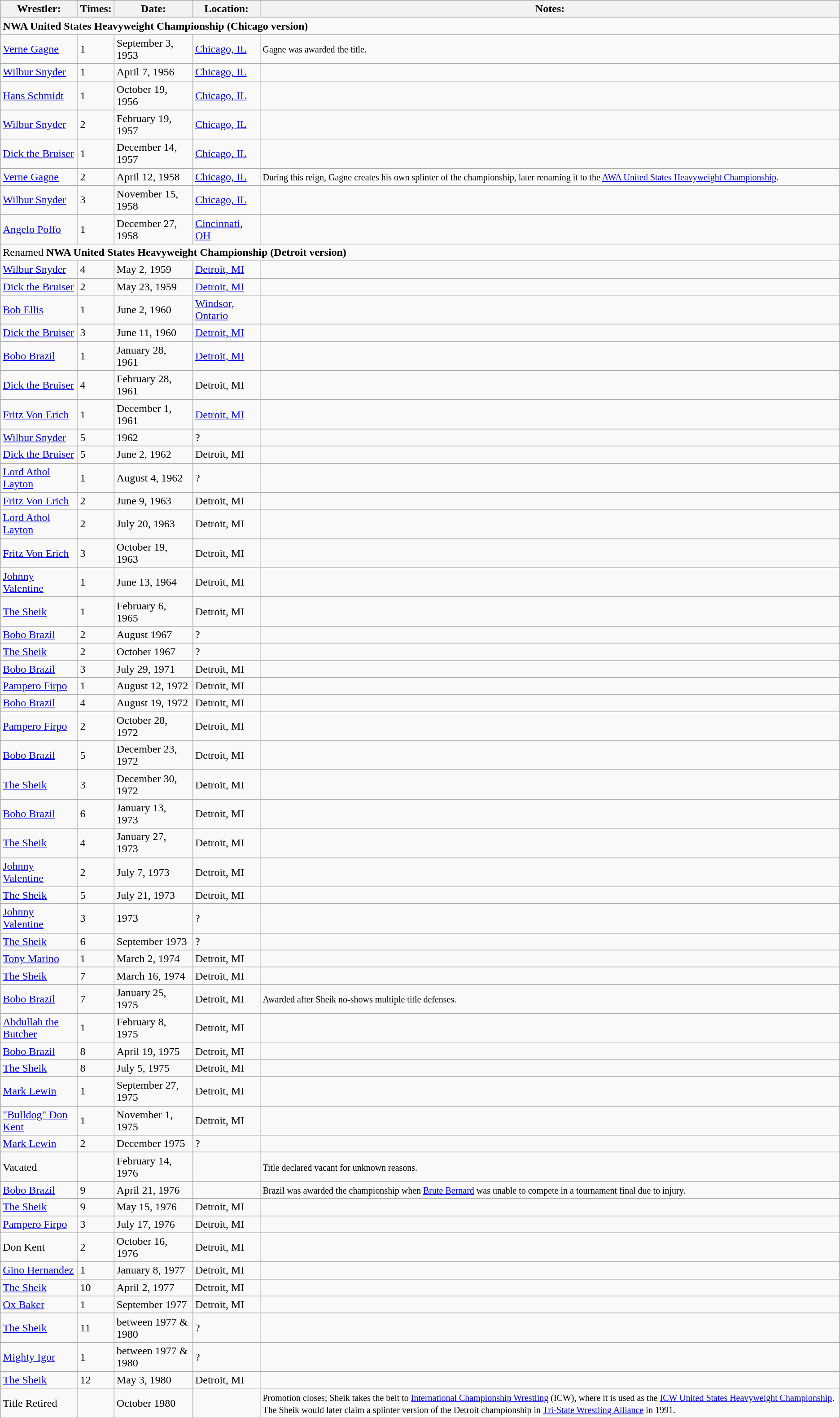<table class="wikitable">
<tr>
<th>Wrestler:</th>
<th>Times:</th>
<th>Date:</th>
<th>Location:</th>
<th>Notes:</th>
</tr>
<tr>
<td colspan=5><strong>NWA United States Heavyweight Championship (Chicago version)</strong></td>
</tr>
<tr>
<td><a href='#'>Verne Gagne</a></td>
<td>1</td>
<td>September 3, 1953</td>
<td><a href='#'>Chicago, IL</a></td>
<td><small>Gagne was awarded the title.</small></td>
</tr>
<tr>
<td><a href='#'>Wilbur Snyder</a></td>
<td>1</td>
<td>April 7, 1956</td>
<td><a href='#'>Chicago, IL</a></td>
<td></td>
</tr>
<tr>
<td><a href='#'>Hans Schmidt</a></td>
<td>1</td>
<td>October 19, 1956</td>
<td><a href='#'>Chicago, IL</a></td>
<td></td>
</tr>
<tr>
<td><a href='#'>Wilbur Snyder</a></td>
<td>2</td>
<td>February 19, 1957</td>
<td><a href='#'>Chicago, IL</a></td>
<td></td>
</tr>
<tr>
<td><a href='#'>Dick the Bruiser</a></td>
<td>1</td>
<td>December 14, 1957</td>
<td><a href='#'>Chicago, IL</a></td>
<td></td>
</tr>
<tr>
<td><a href='#'>Verne Gagne</a></td>
<td>2</td>
<td>April 12, 1958</td>
<td><a href='#'>Chicago, IL</a></td>
<td><small>During this reign, Gagne creates his own splinter of the championship, later renaming it to the <a href='#'>AWA United States Heavyweight Championship</a>.</small></td>
</tr>
<tr>
<td><a href='#'>Wilbur Snyder</a></td>
<td>3</td>
<td>November 15, 1958</td>
<td><a href='#'>Chicago, IL</a></td>
<td></td>
</tr>
<tr>
<td><a href='#'>Angelo Poffo</a></td>
<td>1</td>
<td>December 27, 1958</td>
<td><a href='#'>Cincinnati, OH</a></td>
<td></td>
</tr>
<tr>
<td colspan=5>Renamed <strong>NWA United States Heavyweight Championship (Detroit version)</strong></td>
</tr>
<tr>
<td><a href='#'>Wilbur Snyder</a></td>
<td>4</td>
<td>May 2, 1959</td>
<td><a href='#'>Detroit, MI</a></td>
<td></td>
</tr>
<tr>
<td><a href='#'>Dick the Bruiser</a></td>
<td>2</td>
<td>May 23, 1959</td>
<td><a href='#'>Detroit, MI</a></td>
<td></td>
</tr>
<tr>
<td><a href='#'>Bob Ellis</a></td>
<td>1</td>
<td>June 2, 1960</td>
<td><a href='#'>Windsor, Ontario</a></td>
<td></td>
</tr>
<tr>
<td><a href='#'>Dick the Bruiser</a></td>
<td>3</td>
<td>June 11, 1960</td>
<td><a href='#'>Detroit, MI</a></td>
<td></td>
</tr>
<tr>
<td><a href='#'>Bobo Brazil</a></td>
<td>1</td>
<td>January 28, 1961</td>
<td><a href='#'>Detroit, MI</a></td>
<td></td>
</tr>
<tr>
<td><a href='#'>Dick the Bruiser</a></td>
<td>4</td>
<td>February 28, 1961</td>
<td>Detroit, MI</td>
<td></td>
</tr>
<tr>
<td><a href='#'>Fritz Von Erich</a></td>
<td>1</td>
<td>December 1, 1961</td>
<td><a href='#'>Detroit, MI</a></td>
<td></td>
</tr>
<tr>
<td><a href='#'>Wilbur Snyder</a></td>
<td>5</td>
<td>1962</td>
<td>?</td>
<td></td>
</tr>
<tr>
<td><a href='#'>Dick the Bruiser</a></td>
<td>5</td>
<td>June 2, 1962</td>
<td>Detroit, MI</td>
<td></td>
</tr>
<tr>
<td><a href='#'>Lord Athol Layton</a></td>
<td>1</td>
<td>August 4, 1962</td>
<td>?</td>
<td></td>
</tr>
<tr>
<td><a href='#'>Fritz Von Erich</a></td>
<td>2</td>
<td>June 9, 1963</td>
<td>Detroit, MI</td>
<td></td>
</tr>
<tr>
<td><a href='#'>Lord Athol Layton</a></td>
<td>2</td>
<td>July 20, 1963</td>
<td>Detroit, MI</td>
<td></td>
</tr>
<tr>
<td><a href='#'>Fritz Von Erich</a></td>
<td>3</td>
<td>October 19, 1963</td>
<td>Detroit, MI</td>
<td></td>
</tr>
<tr>
<td><a href='#'>Johnny Valentine</a></td>
<td>1</td>
<td>June 13, 1964</td>
<td>Detroit, MI</td>
<td></td>
</tr>
<tr>
<td><a href='#'>The Sheik</a></td>
<td>1</td>
<td>February 6, 1965</td>
<td>Detroit, MI</td>
<td></td>
</tr>
<tr>
<td><a href='#'>Bobo Brazil</a></td>
<td>2</td>
<td>August 1967</td>
<td>?</td>
<td></td>
</tr>
<tr>
<td><a href='#'>The Sheik</a></td>
<td>2</td>
<td>October 1967</td>
<td>?</td>
<td></td>
</tr>
<tr>
<td><a href='#'>Bobo Brazil</a></td>
<td>3</td>
<td>July 29, 1971</td>
<td>Detroit, MI</td>
<td></td>
</tr>
<tr>
<td><a href='#'>Pampero Firpo</a></td>
<td>1</td>
<td>August 12, 1972</td>
<td>Detroit, MI</td>
<td></td>
</tr>
<tr>
<td><a href='#'>Bobo Brazil</a></td>
<td>4</td>
<td>August 19, 1972</td>
<td>Detroit, MI</td>
<td></td>
</tr>
<tr>
<td><a href='#'>Pampero Firpo</a></td>
<td>2</td>
<td>October 28, 1972</td>
<td>Detroit, MI</td>
<td></td>
</tr>
<tr>
<td><a href='#'>Bobo Brazil</a></td>
<td>5</td>
<td>December 23, 1972</td>
<td>Detroit, MI</td>
<td></td>
</tr>
<tr>
<td><a href='#'>The Sheik</a></td>
<td>3</td>
<td>December 30, 1972</td>
<td>Detroit, MI</td>
<td></td>
</tr>
<tr>
<td><a href='#'>Bobo Brazil</a></td>
<td>6</td>
<td>January 13, 1973</td>
<td>Detroit, MI</td>
<td></td>
</tr>
<tr>
<td><a href='#'>The Sheik</a></td>
<td>4</td>
<td>January 27, 1973</td>
<td>Detroit, MI</td>
<td></td>
</tr>
<tr>
<td><a href='#'>Johnny Valentine</a></td>
<td>2</td>
<td>July 7, 1973</td>
<td>Detroit, MI</td>
<td></td>
</tr>
<tr>
<td><a href='#'>The Sheik</a></td>
<td>5</td>
<td>July 21, 1973</td>
<td>Detroit, MI</td>
<td></td>
</tr>
<tr>
<td><a href='#'>Johnny Valentine</a></td>
<td>3</td>
<td>1973</td>
<td>?</td>
<td></td>
</tr>
<tr>
<td><a href='#'>The Sheik</a></td>
<td>6</td>
<td>September 1973</td>
<td>?</td>
<td></td>
</tr>
<tr>
<td><a href='#'>Tony Marino</a></td>
<td>1</td>
<td>March 2, 1974</td>
<td>Detroit, MI</td>
<td></td>
</tr>
<tr>
<td><a href='#'>The Sheik</a></td>
<td>7</td>
<td>March 16, 1974</td>
<td>Detroit, MI</td>
<td></td>
</tr>
<tr>
<td><a href='#'>Bobo Brazil</a></td>
<td>7</td>
<td>January 25, 1975</td>
<td>Detroit, MI</td>
<td><small>Awarded after Sheik no-shows multiple title defenses.</small></td>
</tr>
<tr>
<td><a href='#'>Abdullah the Butcher</a></td>
<td>1</td>
<td>February 8, 1975</td>
<td>Detroit, MI</td>
<td></td>
</tr>
<tr>
<td><a href='#'>Bobo Brazil</a></td>
<td>8</td>
<td>April 19, 1975</td>
<td>Detroit, MI</td>
<td></td>
</tr>
<tr>
<td><a href='#'>The Sheik</a></td>
<td>8</td>
<td>July 5, 1975</td>
<td>Detroit, MI</td>
<td></td>
</tr>
<tr>
<td><a href='#'>Mark Lewin</a></td>
<td>1</td>
<td>September 27, 1975</td>
<td>Detroit, MI</td>
<td></td>
</tr>
<tr>
<td><a href='#'>"Bulldog" Don Kent</a></td>
<td>1</td>
<td>November 1, 1975</td>
<td>Detroit, MI</td>
<td></td>
</tr>
<tr>
<td><a href='#'>Mark Lewin</a></td>
<td>2</td>
<td>December 1975</td>
<td>?</td>
<td></td>
</tr>
<tr>
<td>Vacated</td>
<td></td>
<td>February 14, 1976</td>
<td></td>
<td><small>Title declared vacant for unknown reasons.</small></td>
</tr>
<tr>
<td><a href='#'>Bobo Brazil</a></td>
<td>9</td>
<td>April 21, 1976</td>
<td></td>
<td><small>Brazil was awarded the championship when <a href='#'>Brute Bernard</a> was unable to compete in a tournament final due to injury.</small></td>
</tr>
<tr>
<td><a href='#'>The Sheik</a></td>
<td>9</td>
<td>May 15, 1976</td>
<td>Detroit, MI</td>
<td></td>
</tr>
<tr>
<td><a href='#'>Pampero Firpo</a></td>
<td>3</td>
<td>July 17, 1976</td>
<td>Detroit, MI</td>
<td></td>
</tr>
<tr>
<td>Don Kent</td>
<td>2</td>
<td>October 16, 1976</td>
<td>Detroit, MI</td>
<td></td>
</tr>
<tr>
<td><a href='#'>Gino Hernandez</a></td>
<td>1</td>
<td>January 8, 1977</td>
<td>Detroit, MI</td>
<td></td>
</tr>
<tr>
<td><a href='#'>The Sheik</a></td>
<td>10</td>
<td>April 2, 1977</td>
<td>Detroit, MI</td>
<td></td>
</tr>
<tr>
<td><a href='#'>Ox Baker</a></td>
<td>1</td>
<td>September 1977</td>
<td>Detroit, MI</td>
<td></td>
</tr>
<tr>
<td><a href='#'>The Sheik</a></td>
<td>11</td>
<td>between 1977 & 1980</td>
<td>?</td>
<td></td>
</tr>
<tr>
<td><a href='#'>Mighty Igor</a></td>
<td>1</td>
<td>between 1977 & 1980</td>
<td>?</td>
<td></td>
</tr>
<tr>
<td><a href='#'>The Sheik</a></td>
<td>12</td>
<td>May 3, 1980</td>
<td>Detroit, MI</td>
<td></td>
</tr>
<tr>
<td>Title Retired</td>
<td></td>
<td>October 1980</td>
<td></td>
<td><small>Promotion closes; Sheik takes the belt to <a href='#'>International Championship Wrestling</a> (ICW), where it is used as the <a href='#'>ICW United States Heavyweight Championship</a>. The Sheik would later claim a splinter version of the Detroit championship in <a href='#'>Tri-State Wrestling Alliance</a> in 1991.</small></td>
</tr>
<tr>
</tr>
</table>
